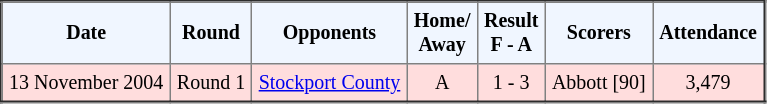<table border="2" cellpadding="4" style="border-collapse:collapse; text-align:center; font-size:smaller;">
<tr style="background:#f0f6ff;">
<th><strong>Date</strong></th>
<th><strong>Round</strong></th>
<th><strong>Opponents</strong></th>
<th><strong>Home/<br>Away</strong></th>
<th><strong>Result<br>F - A</strong></th>
<th><strong>Scorers</strong></th>
<th><strong>Attendance</strong></th>
</tr>
<tr bgcolor="#ffdddd">
<td>13 November 2004</td>
<td>Round 1</td>
<td><a href='#'>Stockport County</a></td>
<td>A</td>
<td>1 - 3</td>
<td>Abbott [90]</td>
<td>3,479</td>
</tr>
</table>
